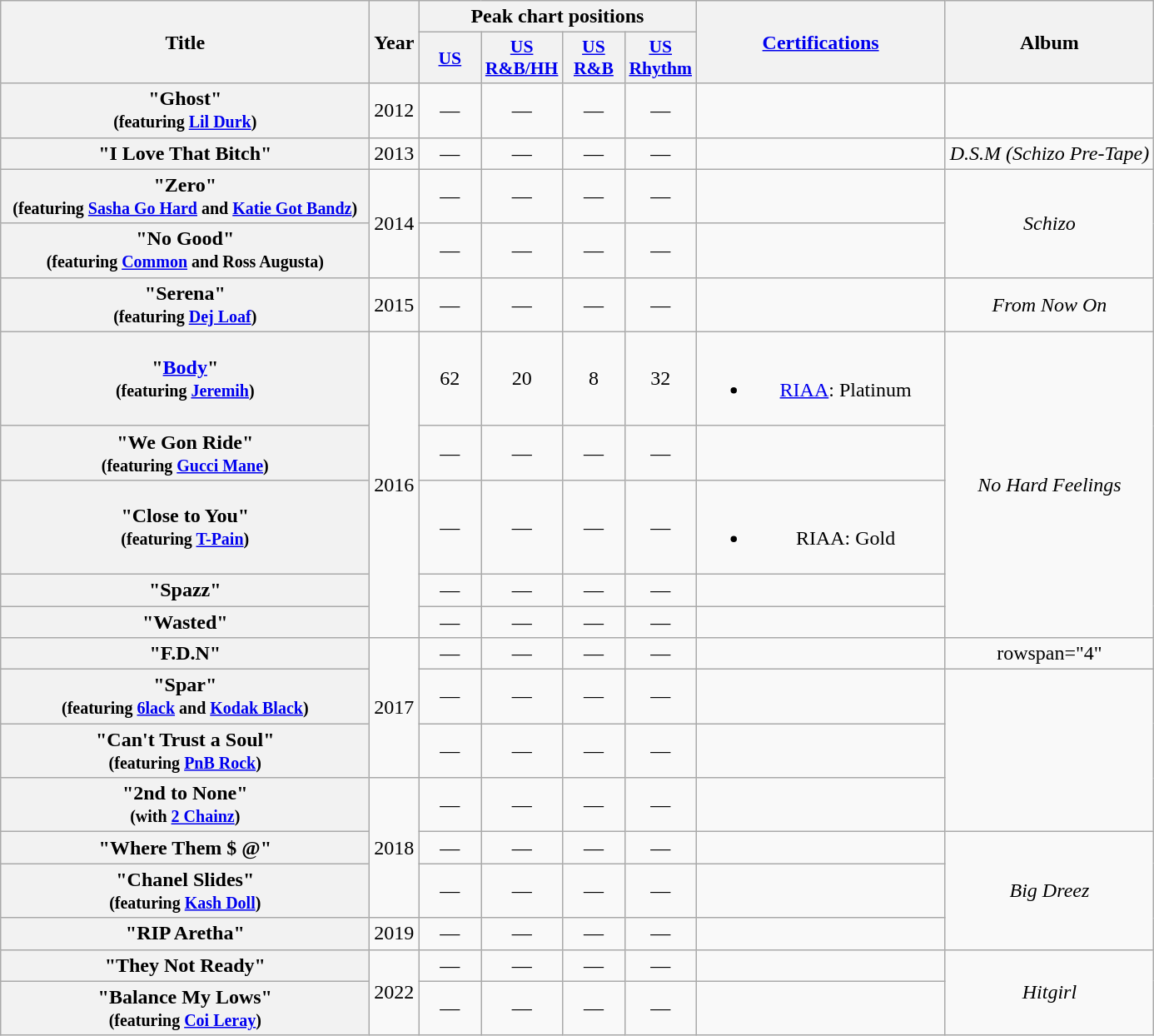<table class="wikitable plainrowheaders" style="text-align:center;">
<tr>
<th scope="col" rowspan="2" style="width:18em;">Title</th>
<th scope="col" rowspan="2">Year</th>
<th scope="col" colspan="4">Peak chart positions</th>
<th scope="col" rowspan="2" style="width:12em;"><a href='#'>Certifications</a></th>
<th scope="col" rowspan="2">Album</th>
</tr>
<tr>
<th scope="col" style="width:3em;font-size:90%;"><a href='#'>US</a><br></th>
<th scope="col" style="width:3em;font-size:90%;"><a href='#'>US R&B/HH</a><br></th>
<th scope="col" style="width:3em;font-size:90%;"><a href='#'>US R&B</a><br></th>
<th scope="col" style="width:3em;font-size:90%;"><a href='#'>US<br>Rhythm</a><br></th>
</tr>
<tr>
<th scope="row">"Ghost"<br><small>(featuring <a href='#'>Lil Durk</a>)</small></th>
<td>2012</td>
<td>—</td>
<td>—</td>
<td>—</td>
<td>—</td>
<td></td>
<td></td>
</tr>
<tr>
<th scope="row">"I Love That Bitch"</th>
<td>2013</td>
<td>—</td>
<td>—</td>
<td>—</td>
<td>—</td>
<td></td>
<td><em>D.S.M (Schizo Pre-Tape)</em></td>
</tr>
<tr>
<th scope="row">"Zero"<br><small>(featuring <a href='#'>Sasha Go Hard</a> and <a href='#'>Katie Got Bandz</a>)</small></th>
<td rowspan="2">2014</td>
<td>—</td>
<td>—</td>
<td>—</td>
<td>—</td>
<td></td>
<td rowspan="2"><em>Schizo</em></td>
</tr>
<tr>
<th scope="row">"No Good"<br><small>(featuring <a href='#'>Common</a> and Ross Augusta)</small></th>
<td>—</td>
<td>—</td>
<td>—</td>
<td>—</td>
<td></td>
</tr>
<tr>
<th scope="row">"Serena"<br><small>(featuring <a href='#'>Dej Loaf</a>)</small></th>
<td>2015</td>
<td>—</td>
<td>—</td>
<td>—</td>
<td>—</td>
<td></td>
<td><em>From Now On</em></td>
</tr>
<tr>
<th scope="row">"<a href='#'>Body</a>"<br><small>(featuring <a href='#'>Jeremih</a>)</small></th>
<td rowspan="5">2016</td>
<td>62</td>
<td>20</td>
<td>8</td>
<td>32</td>
<td><br><ul><li><a href='#'>RIAA</a>: Platinum</li></ul></td>
<td rowspan="5"><em>No Hard Feelings</em></td>
</tr>
<tr>
<th scope="row">"We Gon Ride"<br><small>(featuring <a href='#'>Gucci Mane</a>)</small></th>
<td>—</td>
<td>—</td>
<td>—</td>
<td>—</td>
<td></td>
</tr>
<tr>
<th scope="row">"Close to You"<br><small>(featuring <a href='#'>T-Pain</a>)</small></th>
<td>—</td>
<td>—</td>
<td>—</td>
<td>—</td>
<td><br><ul><li>RIAA: Gold</li></ul></td>
</tr>
<tr>
<th scope="row">"Spazz"</th>
<td>—</td>
<td>—</td>
<td>—</td>
<td>—</td>
<td></td>
</tr>
<tr>
<th scope="row">"Wasted"</th>
<td>—</td>
<td>—</td>
<td>—</td>
<td>—</td>
<td></td>
</tr>
<tr>
<th scope="row">"F.D.N"</th>
<td rowspan="3">2017</td>
<td>—</td>
<td>—</td>
<td>—</td>
<td>—</td>
<td></td>
<td>rowspan="4" </td>
</tr>
<tr>
<th scope="row">"Spar" <br><small>(featuring <a href='#'>6lack</a> and <a href='#'>Kodak Black</a>)</small></th>
<td>—</td>
<td>—</td>
<td>—</td>
<td>—</td>
<td></td>
</tr>
<tr>
<th scope="row">"Can't Trust a Soul" <br><small>(featuring <a href='#'>PnB Rock</a>)</small></th>
<td>—</td>
<td>—</td>
<td>—</td>
<td>—</td>
<td></td>
</tr>
<tr>
<th scope="row">"2nd to None"<br><small>(with <a href='#'>2 Chainz</a>)</small></th>
<td rowspan="3">2018</td>
<td>—</td>
<td>—</td>
<td>—</td>
<td>—</td>
<td></td>
</tr>
<tr>
<th scope="row">"Where Them $ @"</th>
<td>—</td>
<td>—</td>
<td>—</td>
<td>—</td>
<td></td>
<td rowspan="3"><em>Big Dreez</em></td>
</tr>
<tr>
<th scope="row">"Chanel Slides"<br><small>(featuring <a href='#'>Kash Doll</a>)</small></th>
<td>—</td>
<td>—</td>
<td>—</td>
<td>—</td>
<td></td>
</tr>
<tr>
<th scope="row">"RIP Aretha"</th>
<td>2019</td>
<td>—</td>
<td>—</td>
<td>—</td>
<td>—</td>
<td></td>
</tr>
<tr>
<th scope="row">"They Not Ready"</th>
<td rowspan="2">2022</td>
<td>—</td>
<td>—</td>
<td>—</td>
<td>—</td>
<td></td>
<td rowspan="2"><em>Hitgirl</em></td>
</tr>
<tr>
<th scope="row">"Balance My Lows"<br><small>(featuring <a href='#'>Coi Leray</a>)</small></th>
<td>—</td>
<td>—</td>
<td>—</td>
<td>—</td>
<td></td>
</tr>
</table>
